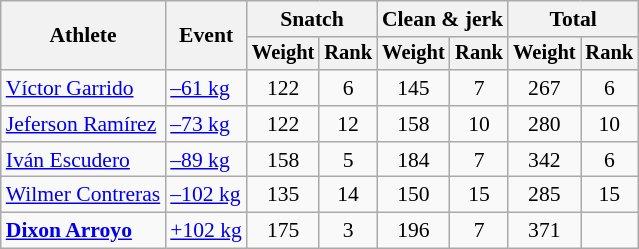<table class=wikitable style=font-size:90%;text-align:center>
<tr>
<th rowspan=2>Athlete</th>
<th rowspan=2>Event</th>
<th colspan=2>Snatch</th>
<th colspan=2>Clean & jerk</th>
<th colspan=2>Total</th>
</tr>
<tr style=font-size:95%>
<th>Weight</th>
<th>Rank</th>
<th>Weight</th>
<th>Rank</th>
<th>Weight</th>
<th>Rank</th>
</tr>
<tr align=center>
<td align=left><a href='#'>Víctor Garrido</a></td>
<td align=left><a href='#'>–61 kg</a></td>
<td>122</td>
<td>6</td>
<td>145</td>
<td>7</td>
<td>267</td>
<td>6</td>
</tr>
<tr align=center>
<td align=left><a href='#'>Jeferson Ramírez</a></td>
<td align=left><a href='#'>–73 kg</a></td>
<td>122</td>
<td>12</td>
<td>158</td>
<td>10</td>
<td>280</td>
<td>10</td>
</tr>
<tr align=center>
<td align=left><a href='#'>Iván Escudero</a></td>
<td align=left><a href='#'>–89 kg</a></td>
<td>158</td>
<td>5</td>
<td>184</td>
<td>7</td>
<td>342</td>
<td>6</td>
</tr>
<tr align=center>
<td align=left><a href='#'>Wilmer Contreras</a></td>
<td align=left><a href='#'>–102 kg</a></td>
<td>135</td>
<td>14</td>
<td>150</td>
<td>15</td>
<td>285</td>
<td>15</td>
</tr>
<tr align=center>
<td align=left><strong><a href='#'>Dixon Arroyo</a></strong></td>
<td align=left><a href='#'>+102 kg</a></td>
<td>175</td>
<td>3</td>
<td>196</td>
<td>7</td>
<td>371</td>
<td></td>
</tr>
</table>
